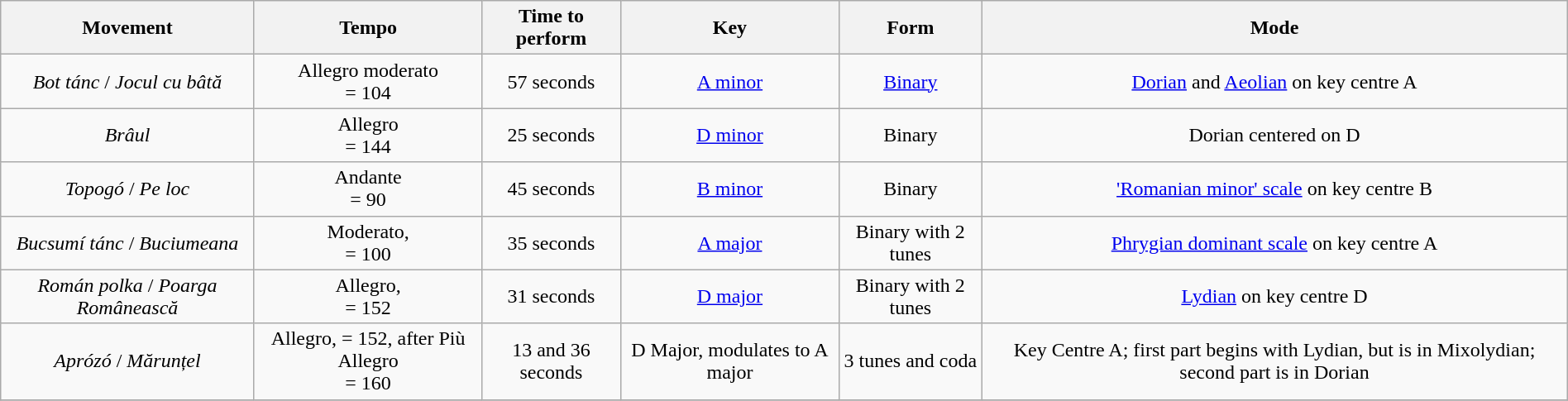<table class="wikitable" width="100%">
<tr>
<th align="center">Movement</th>
<th align="center">Tempo</th>
<th align="center">Time to perform</th>
<th align="center">Key</th>
<th align="center">Form</th>
<th align="center">Mode</th>
</tr>
<tr>
<td align="center"><em>Bot tánc</em> / <em>Jocul cu bâtă</em></td>
<td align="center">Allegro moderato<br> = 104</td>
<td align="center">57 seconds</td>
<td align="center"><a href='#'>A minor</a></td>
<td align="center"><a href='#'>Binary</a></td>
<td align="center"><a href='#'>Dorian</a> and <a href='#'>Aeolian</a> on key centre A</td>
</tr>
<tr>
<td align="center"><em>Brâul</em></td>
<td align="center">Allegro<br> = 144</td>
<td align="center">25 seconds</td>
<td align="center"><a href='#'>D minor</a></td>
<td align="center">Binary</td>
<td align="center">Dorian centered on D</td>
</tr>
<tr>
<td align="center"><em>Topogó</em> / <em>Pe loc</em></td>
<td align="center">Andante<br> = 90</td>
<td align="center">45 seconds</td>
<td align="center"><a href='#'>B minor</a></td>
<td align="center">Binary</td>
<td align="center"><a href='#'>'Romanian minor' scale</a> on key centre B</td>
</tr>
<tr>
<td align="center"><em>Bucsumí tánc</em> / <em>Buciumeana</em></td>
<td align="center">Moderato,<br> = 100</td>
<td align="center">35 seconds</td>
<td align="center"><a href='#'>A major</a></td>
<td align="center">Binary with 2 tunes</td>
<td align="center"><a href='#'>Phrygian dominant scale</a> on key centre A</td>
</tr>
<tr>
<td align="center"><em>Román polka</em> / <em>Poarga Românească</em></td>
<td align="center">Allegro,<br> = 152</td>
<td align="center">31 seconds</td>
<td align="center"><a href='#'>D major</a></td>
<td align="center">Binary with 2 tunes</td>
<td align="center"><a href='#'>Lydian</a> on key centre D</td>
</tr>
<tr>
<td align="center"><em>Aprózó</em> / <em>Mărunțel</em></td>
<td align="center">Allegro,  = 152, after Più Allegro<br> = 160</td>
<td align="center">13 and 36 seconds</td>
<td align="center">D Major, modulates to A major</td>
<td align="center">3 tunes and coda</td>
<td align="center">Key Centre A; first part begins with Lydian, but is in Mixolydian; second part is in Dorian</td>
</tr>
<tr>
</tr>
</table>
